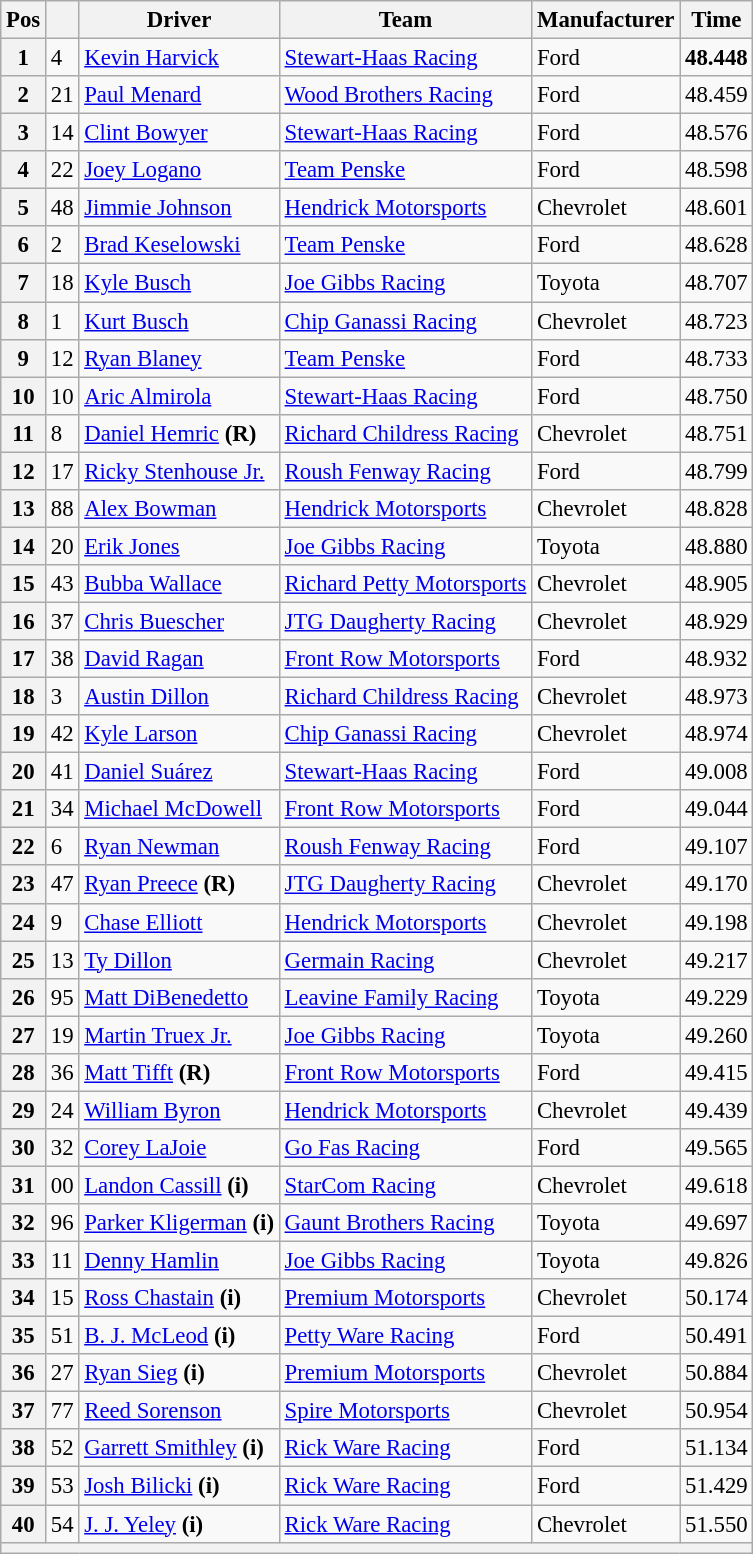<table class="wikitable" style="font-size:95%">
<tr>
<th>Pos</th>
<th></th>
<th>Driver</th>
<th>Team</th>
<th>Manufacturer</th>
<th>Time</th>
</tr>
<tr>
<th>1</th>
<td>4</td>
<td><a href='#'>Kevin Harvick</a></td>
<td><a href='#'>Stewart-Haas Racing</a></td>
<td>Ford</td>
<td><strong>48.448</strong></td>
</tr>
<tr>
<th>2</th>
<td>21</td>
<td><a href='#'>Paul Menard</a></td>
<td><a href='#'>Wood Brothers Racing</a></td>
<td>Ford</td>
<td>48.459</td>
</tr>
<tr>
<th>3</th>
<td>14</td>
<td><a href='#'>Clint Bowyer</a></td>
<td><a href='#'>Stewart-Haas Racing</a></td>
<td>Ford</td>
<td>48.576</td>
</tr>
<tr>
<th>4</th>
<td>22</td>
<td><a href='#'>Joey Logano</a></td>
<td><a href='#'>Team Penske</a></td>
<td>Ford</td>
<td>48.598</td>
</tr>
<tr>
<th>5</th>
<td>48</td>
<td><a href='#'>Jimmie Johnson</a></td>
<td><a href='#'>Hendrick Motorsports</a></td>
<td>Chevrolet</td>
<td>48.601</td>
</tr>
<tr>
<th>6</th>
<td>2</td>
<td><a href='#'>Brad Keselowski</a></td>
<td><a href='#'>Team Penske</a></td>
<td>Ford</td>
<td>48.628</td>
</tr>
<tr>
<th>7</th>
<td>18</td>
<td><a href='#'>Kyle Busch</a></td>
<td><a href='#'>Joe Gibbs Racing</a></td>
<td>Toyota</td>
<td>48.707</td>
</tr>
<tr>
<th>8</th>
<td>1</td>
<td><a href='#'>Kurt Busch</a></td>
<td><a href='#'>Chip Ganassi Racing</a></td>
<td>Chevrolet</td>
<td>48.723</td>
</tr>
<tr>
<th>9</th>
<td>12</td>
<td><a href='#'>Ryan Blaney</a></td>
<td><a href='#'>Team Penske</a></td>
<td>Ford</td>
<td>48.733</td>
</tr>
<tr>
<th>10</th>
<td>10</td>
<td><a href='#'>Aric Almirola</a></td>
<td><a href='#'>Stewart-Haas Racing</a></td>
<td>Ford</td>
<td>48.750</td>
</tr>
<tr>
<th>11</th>
<td>8</td>
<td><a href='#'>Daniel Hemric</a> <strong>(R)</strong></td>
<td><a href='#'>Richard Childress Racing</a></td>
<td>Chevrolet</td>
<td>48.751</td>
</tr>
<tr>
<th>12</th>
<td>17</td>
<td><a href='#'>Ricky Stenhouse Jr.</a></td>
<td><a href='#'>Roush Fenway Racing</a></td>
<td>Ford</td>
<td>48.799</td>
</tr>
<tr>
<th>13</th>
<td>88</td>
<td><a href='#'>Alex Bowman</a></td>
<td><a href='#'>Hendrick Motorsports</a></td>
<td>Chevrolet</td>
<td>48.828</td>
</tr>
<tr>
<th>14</th>
<td>20</td>
<td><a href='#'>Erik Jones</a></td>
<td><a href='#'>Joe Gibbs Racing</a></td>
<td>Toyota</td>
<td>48.880</td>
</tr>
<tr>
<th>15</th>
<td>43</td>
<td><a href='#'>Bubba Wallace</a></td>
<td><a href='#'>Richard Petty Motorsports</a></td>
<td>Chevrolet</td>
<td>48.905</td>
</tr>
<tr>
<th>16</th>
<td>37</td>
<td><a href='#'>Chris Buescher</a></td>
<td><a href='#'>JTG Daugherty Racing</a></td>
<td>Chevrolet</td>
<td>48.929</td>
</tr>
<tr>
<th>17</th>
<td>38</td>
<td><a href='#'>David Ragan</a></td>
<td><a href='#'>Front Row Motorsports</a></td>
<td>Ford</td>
<td>48.932</td>
</tr>
<tr>
<th>18</th>
<td>3</td>
<td><a href='#'>Austin Dillon</a></td>
<td><a href='#'>Richard Childress Racing</a></td>
<td>Chevrolet</td>
<td>48.973</td>
</tr>
<tr>
<th>19</th>
<td>42</td>
<td><a href='#'>Kyle Larson</a></td>
<td><a href='#'>Chip Ganassi Racing</a></td>
<td>Chevrolet</td>
<td>48.974</td>
</tr>
<tr>
<th>20</th>
<td>41</td>
<td><a href='#'>Daniel Suárez</a></td>
<td><a href='#'>Stewart-Haas Racing</a></td>
<td>Ford</td>
<td>49.008</td>
</tr>
<tr>
<th>21</th>
<td>34</td>
<td><a href='#'>Michael McDowell</a></td>
<td><a href='#'>Front Row Motorsports</a></td>
<td>Ford</td>
<td>49.044</td>
</tr>
<tr>
<th>22</th>
<td>6</td>
<td><a href='#'>Ryan Newman</a></td>
<td><a href='#'>Roush Fenway Racing</a></td>
<td>Ford</td>
<td>49.107</td>
</tr>
<tr>
<th>23</th>
<td>47</td>
<td><a href='#'>Ryan Preece</a> <strong>(R)</strong></td>
<td><a href='#'>JTG Daugherty Racing</a></td>
<td>Chevrolet</td>
<td>49.170</td>
</tr>
<tr>
<th>24</th>
<td>9</td>
<td><a href='#'>Chase Elliott</a></td>
<td><a href='#'>Hendrick Motorsports</a></td>
<td>Chevrolet</td>
<td>49.198</td>
</tr>
<tr>
<th>25</th>
<td>13</td>
<td><a href='#'>Ty Dillon</a></td>
<td><a href='#'>Germain Racing</a></td>
<td>Chevrolet</td>
<td>49.217</td>
</tr>
<tr>
<th>26</th>
<td>95</td>
<td><a href='#'>Matt DiBenedetto</a></td>
<td><a href='#'>Leavine Family Racing</a></td>
<td>Toyota</td>
<td>49.229</td>
</tr>
<tr>
<th>27</th>
<td>19</td>
<td><a href='#'>Martin Truex Jr.</a></td>
<td><a href='#'>Joe Gibbs Racing</a></td>
<td>Toyota</td>
<td>49.260</td>
</tr>
<tr>
<th>28</th>
<td>36</td>
<td><a href='#'>Matt Tifft</a> <strong>(R)</strong></td>
<td><a href='#'>Front Row Motorsports</a></td>
<td>Ford</td>
<td>49.415</td>
</tr>
<tr>
<th>29</th>
<td>24</td>
<td><a href='#'>William Byron</a></td>
<td><a href='#'>Hendrick Motorsports</a></td>
<td>Chevrolet</td>
<td>49.439</td>
</tr>
<tr>
<th>30</th>
<td>32</td>
<td><a href='#'>Corey LaJoie</a></td>
<td><a href='#'>Go Fas Racing</a></td>
<td>Ford</td>
<td>49.565</td>
</tr>
<tr>
<th>31</th>
<td>00</td>
<td><a href='#'>Landon Cassill</a> <strong>(i)</strong></td>
<td><a href='#'>StarCom Racing</a></td>
<td>Chevrolet</td>
<td>49.618</td>
</tr>
<tr>
<th>32</th>
<td>96</td>
<td><a href='#'>Parker Kligerman</a> <strong>(i)</strong></td>
<td><a href='#'>Gaunt Brothers Racing</a></td>
<td>Toyota</td>
<td>49.697</td>
</tr>
<tr>
<th>33</th>
<td>11</td>
<td><a href='#'>Denny Hamlin</a></td>
<td><a href='#'>Joe Gibbs Racing</a></td>
<td>Toyota</td>
<td>49.826</td>
</tr>
<tr>
<th>34</th>
<td>15</td>
<td><a href='#'>Ross Chastain</a> <strong>(i)</strong></td>
<td><a href='#'>Premium Motorsports</a></td>
<td>Chevrolet</td>
<td>50.174</td>
</tr>
<tr>
<th>35</th>
<td>51</td>
<td><a href='#'>B. J. McLeod</a> <strong>(i)</strong></td>
<td><a href='#'>Petty Ware Racing</a></td>
<td>Ford</td>
<td>50.491</td>
</tr>
<tr>
<th>36</th>
<td>27</td>
<td><a href='#'>Ryan Sieg</a> <strong>(i)</strong></td>
<td><a href='#'>Premium Motorsports</a></td>
<td>Chevrolet</td>
<td>50.884</td>
</tr>
<tr>
<th>37</th>
<td>77</td>
<td><a href='#'>Reed Sorenson</a></td>
<td><a href='#'>Spire Motorsports</a></td>
<td>Chevrolet</td>
<td>50.954</td>
</tr>
<tr>
<th>38</th>
<td>52</td>
<td><a href='#'>Garrett Smithley</a> <strong>(i)</strong></td>
<td><a href='#'>Rick Ware Racing</a></td>
<td>Ford</td>
<td>51.134</td>
</tr>
<tr>
<th>39</th>
<td>53</td>
<td><a href='#'>Josh Bilicki</a> <strong>(i)</strong></td>
<td><a href='#'>Rick Ware Racing</a></td>
<td>Ford</td>
<td>51.429</td>
</tr>
<tr>
<th>40</th>
<td>54</td>
<td><a href='#'>J. J. Yeley</a> <strong>(i)</strong></td>
<td><a href='#'>Rick Ware Racing</a></td>
<td>Chevrolet</td>
<td>51.550</td>
</tr>
<tr>
<th colspan="6"></th>
</tr>
</table>
